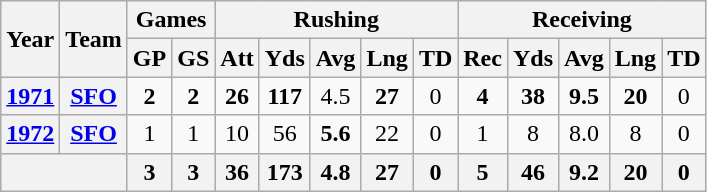<table class="wikitable" style="text-align:center;">
<tr>
<th rowspan="2">Year</th>
<th rowspan="2">Team</th>
<th colspan="2">Games</th>
<th colspan="5">Rushing</th>
<th colspan="5">Receiving</th>
</tr>
<tr>
<th>GP</th>
<th>GS</th>
<th>Att</th>
<th>Yds</th>
<th>Avg</th>
<th>Lng</th>
<th>TD</th>
<th>Rec</th>
<th>Yds</th>
<th>Avg</th>
<th>Lng</th>
<th>TD</th>
</tr>
<tr>
<th><a href='#'>1971</a></th>
<th><a href='#'>SFO</a></th>
<td><strong>2</strong></td>
<td><strong>2</strong></td>
<td><strong>26</strong></td>
<td><strong>117</strong></td>
<td>4.5</td>
<td><strong>27</strong></td>
<td>0</td>
<td><strong>4</strong></td>
<td><strong>38</strong></td>
<td><strong>9.5</strong></td>
<td><strong>20</strong></td>
<td>0</td>
</tr>
<tr>
<th><a href='#'>1972</a></th>
<th><a href='#'>SFO</a></th>
<td>1</td>
<td>1</td>
<td>10</td>
<td>56</td>
<td><strong>5.6</strong></td>
<td>22</td>
<td>0</td>
<td>1</td>
<td>8</td>
<td>8.0</td>
<td>8</td>
<td>0</td>
</tr>
<tr>
<th colspan="2"></th>
<th>3</th>
<th>3</th>
<th>36</th>
<th>173</th>
<th>4.8</th>
<th>27</th>
<th>0</th>
<th>5</th>
<th>46</th>
<th>9.2</th>
<th>20</th>
<th>0</th>
</tr>
</table>
